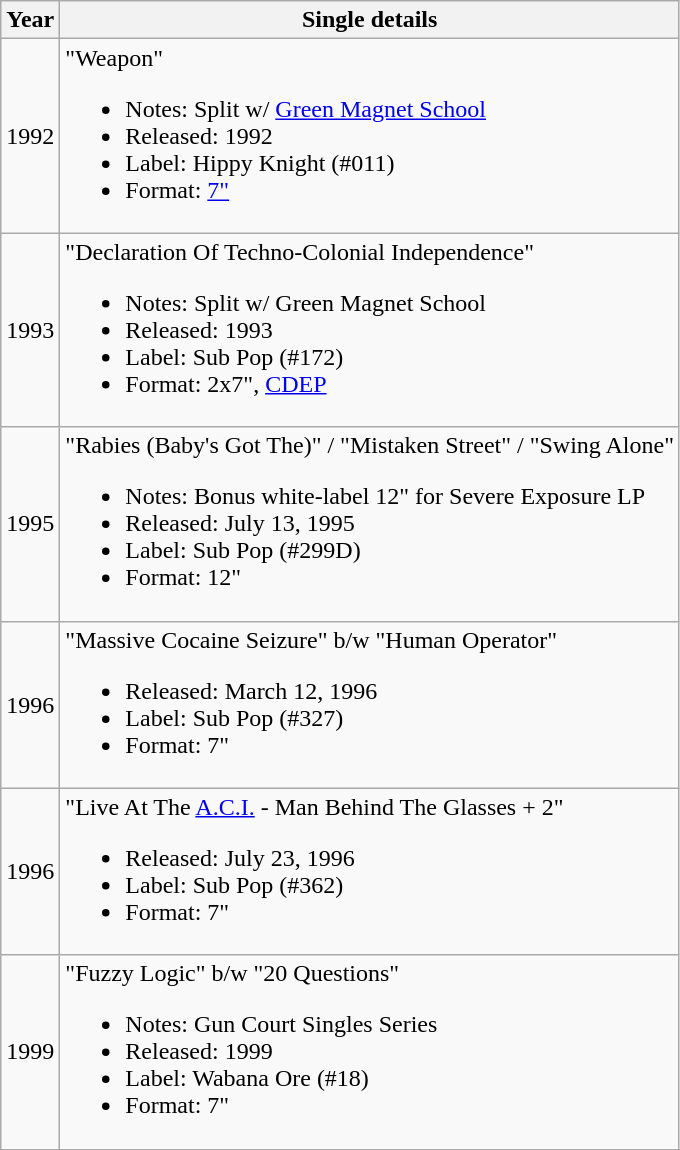<table class ="wikitable">
<tr>
<th>Year</th>
<th>Single details</th>
</tr>
<tr>
<td>1992</td>
<td>"Weapon"<br><ul><li>Notes: Split w/ <a href='#'>Green Magnet School</a></li><li>Released: 1992</li><li>Label: Hippy Knight (#011)</li><li>Format: <a href='#'>7"</a></li></ul></td>
</tr>
<tr>
<td>1993</td>
<td>"Declaration Of Techno-Colonial Independence"<br><ul><li>Notes: Split w/ Green Magnet School</li><li>Released: 1993</li><li>Label: Sub Pop (#172)</li><li>Format: 2x7", <a href='#'>CDEP</a></li></ul></td>
</tr>
<tr>
<td>1995</td>
<td>"Rabies (Baby's Got The)" / "Mistaken Street" / "Swing Alone"<br><ul><li>Notes: Bonus white-label 12" for Severe Exposure LP</li><li>Released: July 13, 1995</li><li>Label: Sub Pop (#299D)</li><li>Format: 12"</li></ul></td>
</tr>
<tr>
<td>1996</td>
<td>"Massive Cocaine Seizure" b/w "Human Operator"<br><ul><li>Released: March 12, 1996</li><li>Label: Sub Pop (#327)</li><li>Format: 7"</li></ul></td>
</tr>
<tr>
<td>1996</td>
<td>"Live At The <a href='#'>A.C.I.</a> - Man Behind The Glasses + 2"<br><ul><li>Released: July 23, 1996</li><li>Label: Sub Pop (#362)</li><li>Format: 7"</li></ul></td>
</tr>
<tr>
<td>1999</td>
<td>"Fuzzy Logic" b/w "20 Questions"<br><ul><li>Notes: Gun Court Singles Series</li><li>Released: 1999</li><li>Label: Wabana Ore (#18)</li><li>Format: 7"</li></ul></td>
</tr>
<tr>
</tr>
</table>
